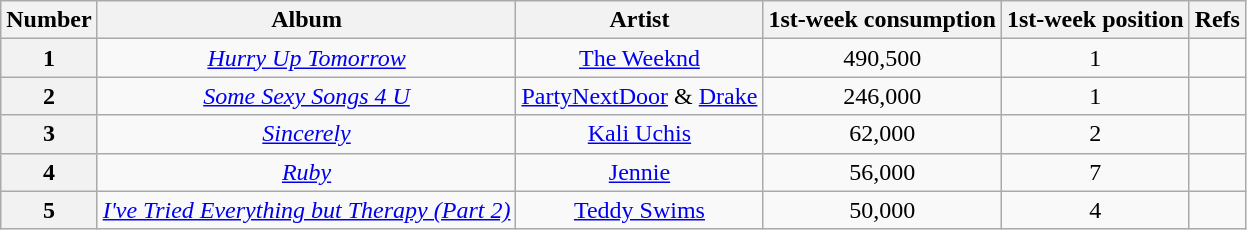<table class="wikitable sortable" style="text-align:center;">
<tr>
<th scope="col">Number</th>
<th scope="col">Album</th>
<th scope="col">Artist</th>
<th scope="col">1st-week consumption</th>
<th scope="col">1st-week position</th>
<th scope="col">Refs</th>
</tr>
<tr>
<th scope="row">1</th>
<td><em><a href='#'>Hurry Up Tomorrow</a></em></td>
<td><a href='#'>The Weeknd</a></td>
<td>490,500</td>
<td>1</td>
<td></td>
</tr>
<tr>
<th scope="row">2</th>
<td><em><a href='#'>Some Sexy Songs 4 U</a></em></td>
<td><a href='#'>PartyNextDoor</a> & <a href='#'>Drake</a></td>
<td>246,000</td>
<td>1</td>
<td></td>
</tr>
<tr>
<th scope="row">3</th>
<td><em><a href='#'>Sincerely</a></em></td>
<td><a href='#'>Kali Uchis</a></td>
<td>62,000</td>
<td>2</td>
<td></td>
</tr>
<tr>
<th scope="row">4</th>
<td><em><a href='#'>Ruby</a></em></td>
<td><a href='#'>Jennie</a></td>
<td>56,000</td>
<td>7</td>
<td></td>
</tr>
<tr>
<th scope="row">5</th>
<td><em><a href='#'>I've Tried Everything but Therapy (Part 2)</a></em></td>
<td><a href='#'>Teddy Swims</a></td>
<td>50,000</td>
<td>4</td>
<td></td>
</tr>
</table>
